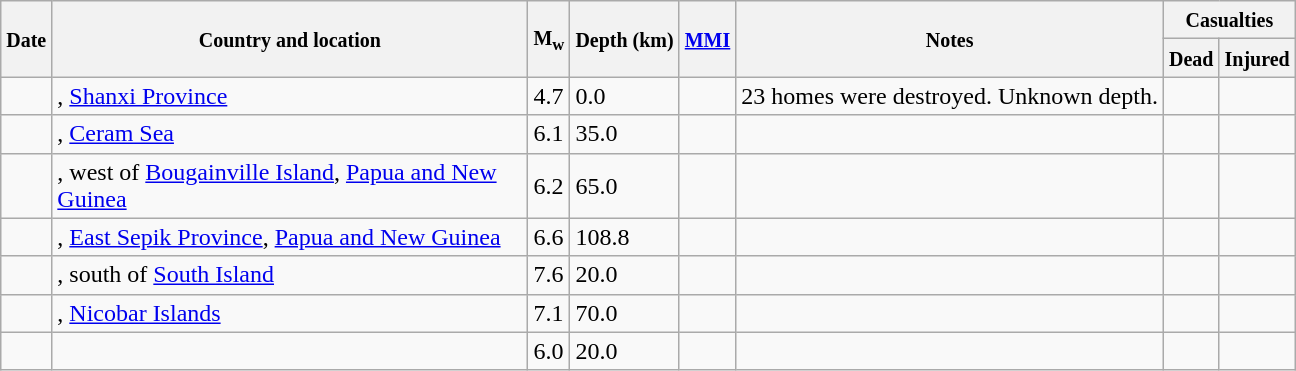<table class="wikitable sortable sort-under" style="border:1px black; margin-left:1em;">
<tr>
<th rowspan="2"><small>Date</small></th>
<th rowspan="2" style="width: 310px"><small>Country and location</small></th>
<th rowspan="2"><small>M<sub>w</sub></small></th>
<th rowspan="2"><small>Depth (km)</small></th>
<th rowspan="2"><small><a href='#'>MMI</a></small></th>
<th rowspan="2" class="unsortable"><small>Notes</small></th>
<th colspan="2"><small>Casualties</small></th>
</tr>
<tr>
<th><small>Dead</small></th>
<th><small>Injured</small></th>
</tr>
<tr>
<td></td>
<td>, <a href='#'>Shanxi Province</a></td>
<td>4.7</td>
<td>0.0</td>
<td></td>
<td>23 homes were destroyed. Unknown depth.</td>
<td></td>
<td></td>
</tr>
<tr>
<td></td>
<td>, <a href='#'>Ceram Sea</a></td>
<td>6.1</td>
<td>35.0</td>
<td></td>
<td></td>
<td></td>
<td></td>
</tr>
<tr>
<td></td>
<td>, west of <a href='#'>Bougainville Island</a>, <a href='#'>Papua and New Guinea</a></td>
<td>6.2</td>
<td>65.0</td>
<td></td>
<td></td>
<td></td>
<td></td>
</tr>
<tr>
<td></td>
<td>, <a href='#'>East Sepik Province</a>, <a href='#'>Papua and New Guinea</a></td>
<td>6.6</td>
<td>108.8</td>
<td></td>
<td></td>
<td></td>
<td></td>
</tr>
<tr>
<td></td>
<td>, south of <a href='#'>South Island</a></td>
<td>7.6</td>
<td>20.0</td>
<td></td>
<td></td>
<td></td>
<td></td>
</tr>
<tr>
<td></td>
<td>, <a href='#'>Nicobar Islands</a></td>
<td>7.1</td>
<td>70.0</td>
<td></td>
<td></td>
<td></td>
<td></td>
</tr>
<tr>
<td></td>
<td></td>
<td>6.0</td>
<td>20.0</td>
<td></td>
<td></td>
<td></td>
<td></td>
</tr>
</table>
